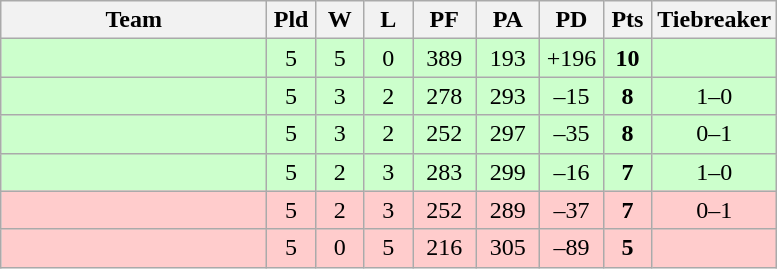<table class="wikitable" style="text-align:center;">
<tr>
<th width=170>Team</th>
<th width=25>Pld</th>
<th width=25>W</th>
<th width=25>L</th>
<th width=35>PF</th>
<th width=35>PA</th>
<th width=35>PD</th>
<th width=25>Pts</th>
<th width=50>Tiebreaker</th>
</tr>
<tr bgcolor=ccffcc>
<td align="left"></td>
<td>5</td>
<td>5</td>
<td>0</td>
<td>389</td>
<td>193</td>
<td>+196</td>
<td><strong>10</strong></td>
<td></td>
</tr>
<tr bgcolor=ccffcc>
<td align="left"></td>
<td>5</td>
<td>3</td>
<td>2</td>
<td>278</td>
<td>293</td>
<td>–15</td>
<td><strong>8</strong></td>
<td>1–0</td>
</tr>
<tr bgcolor=ccffcc>
<td align="left"></td>
<td>5</td>
<td>3</td>
<td>2</td>
<td>252</td>
<td>297</td>
<td>–35</td>
<td><strong>8</strong></td>
<td>0–1</td>
</tr>
<tr bgcolor=ccffcc>
<td align="left"></td>
<td>5</td>
<td>2</td>
<td>3</td>
<td>283</td>
<td>299</td>
<td>–16</td>
<td><strong>7</strong></td>
<td>1–0</td>
</tr>
<tr bgcolor=ffcccc>
<td align="left"></td>
<td>5</td>
<td>2</td>
<td>3</td>
<td>252</td>
<td>289</td>
<td>–37</td>
<td><strong>7</strong></td>
<td>0–1</td>
</tr>
<tr bgcolor=ffcccc>
<td align="left"></td>
<td>5</td>
<td>0</td>
<td>5</td>
<td>216</td>
<td>305</td>
<td>–89</td>
<td><strong>5</strong></td>
<td></td>
</tr>
</table>
